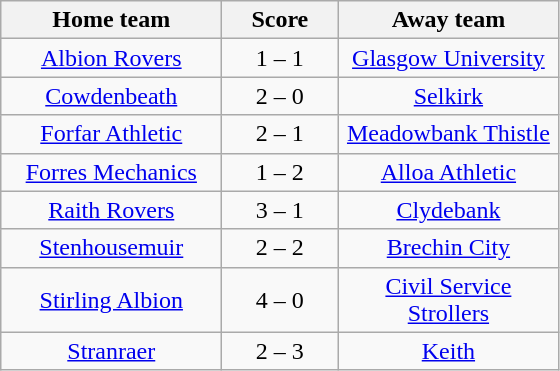<table class="wikitable" style="text-align: center">
<tr>
<th width=140>Home team</th>
<th width=70>Score</th>
<th width=140>Away team</th>
</tr>
<tr>
<td><a href='#'>Albion Rovers</a></td>
<td>1 – 1</td>
<td><a href='#'>Glasgow University</a></td>
</tr>
<tr>
<td><a href='#'>Cowdenbeath</a></td>
<td>2 – 0</td>
<td><a href='#'>Selkirk</a></td>
</tr>
<tr>
<td><a href='#'>Forfar Athletic</a></td>
<td>2 – 1</td>
<td><a href='#'>Meadowbank Thistle</a></td>
</tr>
<tr>
<td><a href='#'>Forres Mechanics</a></td>
<td>1 – 2</td>
<td><a href='#'>Alloa Athletic</a></td>
</tr>
<tr>
<td><a href='#'>Raith Rovers</a></td>
<td>3 – 1</td>
<td><a href='#'>Clydebank</a></td>
</tr>
<tr>
<td><a href='#'>Stenhousemuir</a></td>
<td>2 – 2</td>
<td><a href='#'>Brechin City</a></td>
</tr>
<tr>
<td><a href='#'>Stirling Albion</a></td>
<td>4 – 0</td>
<td><a href='#'>Civil Service Strollers</a></td>
</tr>
<tr>
<td><a href='#'>Stranraer</a></td>
<td>2 – 3</td>
<td><a href='#'>Keith</a></td>
</tr>
</table>
